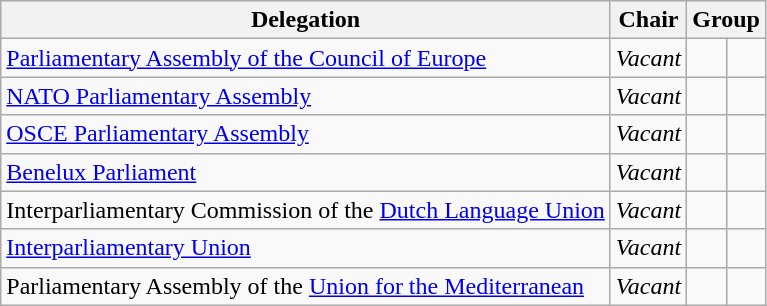<table class="wikitable">
<tr>
<th>Delegation</th>
<th>Chair</th>
<th colspan=2>Group</th>
</tr>
<tr>
<td><a href='#'>Parliamentary Assembly of the Council of Europe</a></td>
<td><em>Vacant</em></td>
<td></td>
<td></td>
</tr>
<tr>
<td><a href='#'>NATO Parliamentary Assembly</a></td>
<td><em>Vacant</em></td>
<td></td>
<td></td>
</tr>
<tr>
<td><a href='#'>OSCE Parliamentary Assembly</a></td>
<td><em>Vacant</em></td>
<td></td>
<td></td>
</tr>
<tr>
<td><a href='#'>Benelux Parliament</a></td>
<td><em>Vacant</em></td>
<td></td>
<td></td>
</tr>
<tr>
<td>Interparliamentary Commission of the <a href='#'>Dutch Language Union</a></td>
<td><em>Vacant</em></td>
<td></td>
<td></td>
</tr>
<tr>
<td><a href='#'>Interparliamentary Union</a></td>
<td><em>Vacant</em></td>
<td></td>
<td></td>
</tr>
<tr>
<td>Parliamentary Assembly of the <a href='#'>Union for the Mediterranean</a></td>
<td><em>Vacant</em></td>
<td></td>
<td></td>
</tr>
</table>
